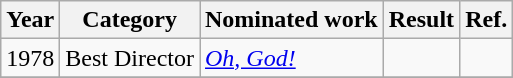<table class="wikitable">
<tr>
<th>Year</th>
<th>Category</th>
<th>Nominated work</th>
<th>Result</th>
<th>Ref.</th>
</tr>
<tr>
<td>1978</td>
<td>Best Director</td>
<td><em><a href='#'>Oh, God!</a></em></td>
<td></td>
<td></td>
</tr>
<tr>
</tr>
</table>
